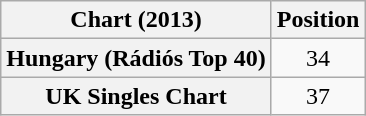<table class="wikitable sortable plainrowheaders" style="text-align:center">
<tr>
<th scope="col">Chart (2013)</th>
<th scope="col">Position</th>
</tr>
<tr>
<th scope="row">Hungary (Rádiós Top 40)</th>
<td>34</td>
</tr>
<tr>
<th scope="row">UK Singles Chart</th>
<td>37</td>
</tr>
</table>
